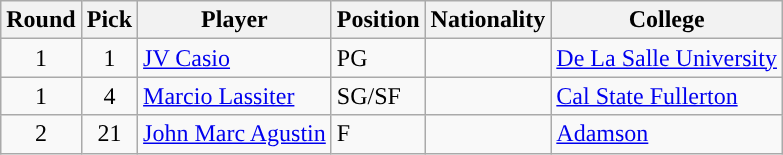<table class="wikitable sortable sortable">
<tr>
<th>Round</th>
<th>Pick</th>
<th>Player</th>
<th>Position</th>
<th>Nationality</th>
<th>College</th>
</tr>
<tr>
<td align=center>1</td>
<td align=center>1</td>
<td><a href='#'>JV Casio</a></td>
<td>PG</td>
<td></td>
<td><a href='#'>De La Salle University</a></td>
</tr>
<tr>
<td align=center>1</td>
<td align=center>4</td>
<td><a href='#'>Marcio Lassiter</a></td>
<td>SG/SF</td>
<td></td>
<td><a href='#'>Cal State Fullerton</a></td>
</tr>
<tr>
<td align=center>2</td>
<td align=center>21</td>
<td><a href='#'>John Marc Agustin</a></td>
<td>F</td>
<td></td>
<td><a href='#'>Adamson</a></td>
</tr>
</table>
